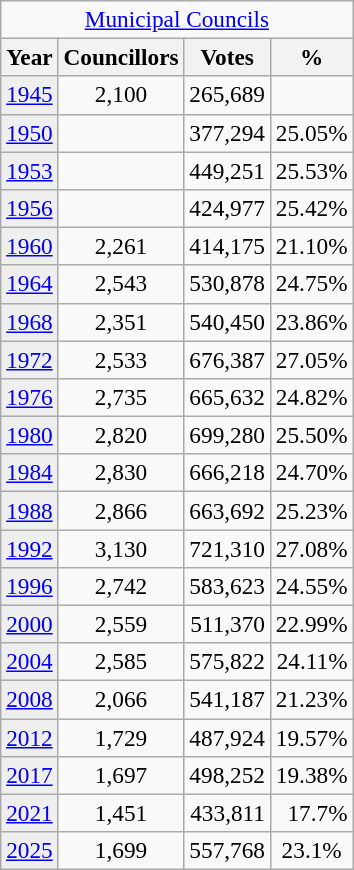<table class="wikitable" style="font-size:97%; text-align:left;">
<tr>
<td colspan="4" align="center"><a href='#'>Municipal Councils</a></td>
</tr>
<tr>
<th>Year</th>
<th>Councillors</th>
<th>Votes</th>
<th>%</th>
</tr>
<tr>
<td align="center" style="background:#efefef;"><a href='#'>1945</a></td>
<td align="center">2,100</td>
<td align="right">265,689</td>
<td align="right"></td>
</tr>
<tr>
<td align="center" style="background:#efefef;"><a href='#'>1950</a></td>
<td align="center"></td>
<td align="right">377,294</td>
<td align="right">25.05%</td>
</tr>
<tr>
<td align="center" style="background:#efefef;"><a href='#'>1953</a></td>
<td align="center"></td>
<td align="right">449,251</td>
<td align="right">25.53%</td>
</tr>
<tr>
<td align="center" style="background:#efefef;"><a href='#'>1956</a></td>
<td align="center"></td>
<td align="right">424,977</td>
<td align="right">25.42%</td>
</tr>
<tr>
<td align="center" style="background:#efefef;"><a href='#'>1960</a></td>
<td align="center">2,261</td>
<td align="right">414,175</td>
<td align="right">21.10%</td>
</tr>
<tr>
<td align="center" style="background:#efefef;"><a href='#'>1964</a></td>
<td align="center">2,543</td>
<td align="right">530,878</td>
<td align="right">24.75%</td>
</tr>
<tr>
<td align="center" style="background:#efefef;"><a href='#'>1968</a></td>
<td align="center">2,351</td>
<td align="right">540,450</td>
<td align="right">23.86%</td>
</tr>
<tr>
<td align="center" style="background:#efefef;"><a href='#'>1972</a></td>
<td align="center">2,533</td>
<td align="right">676,387</td>
<td align="right">27.05%</td>
</tr>
<tr>
<td align="center" style="background:#efefef;"><a href='#'>1976</a></td>
<td align="center">2,735</td>
<td align="right">665,632</td>
<td align="right">24.82%</td>
</tr>
<tr>
<td align="center" style="background:#efefef;"><a href='#'>1980</a></td>
<td align="center">2,820</td>
<td align="right">699,280</td>
<td align="right">25.50%</td>
</tr>
<tr>
<td align="center" style="background:#efefef;"><a href='#'>1984</a></td>
<td align="center">2,830</td>
<td align="right">666,218</td>
<td align="right">24.70%</td>
</tr>
<tr>
<td align="center" style="background:#efefef;"><a href='#'>1988</a></td>
<td align="center">2,866</td>
<td align="right">663,692</td>
<td align="right">25.23%</td>
</tr>
<tr>
<td align="center" style="background:#efefef;"><a href='#'>1992</a></td>
<td align="center">3,130</td>
<td align="right">721,310</td>
<td align="right">27.08%</td>
</tr>
<tr>
<td align="center" style="background:#efefef;"><a href='#'>1996</a></td>
<td align="center">2,742</td>
<td align="right">583,623</td>
<td align="right">24.55%</td>
</tr>
<tr>
<td align="center" style="background:#efefef;"><a href='#'>2000</a></td>
<td align="center">2,559</td>
<td align="right">511,370</td>
<td align="right">22.99%</td>
</tr>
<tr>
<td align="center" style="background:#efefef;"><a href='#'>2004</a></td>
<td align="center">2,585</td>
<td align="right">575,822</td>
<td align="right">24.11%</td>
</tr>
<tr>
<td align="center" style="background:#efefef;"><a href='#'>2008</a></td>
<td align="center">2,066</td>
<td align="right">541,187</td>
<td align="right">21.23%</td>
</tr>
<tr>
<td align="center" style="background:#efefef;"><a href='#'>2012</a></td>
<td align="center">1,729</td>
<td align="right">487,924</td>
<td align="right">19.57%</td>
</tr>
<tr>
<td align="center" style="background:#efefef;"><a href='#'>2017</a></td>
<td align="center">1,697</td>
<td align="right">498,252</td>
<td align="right">19.38%</td>
</tr>
<tr>
<td align="center" style="background:#efefef;"><a href='#'>2021</a></td>
<td align="center">1,451</td>
<td align="right">433,811</td>
<td align="right">17.7%</td>
</tr>
<tr>
<td align="center" style="background:#efefef;"><a href='#'>2025</a></td>
<td align="center">1,699</td>
<td align="center">557,768</td>
<td align="center">23.1%</td>
</tr>
</table>
